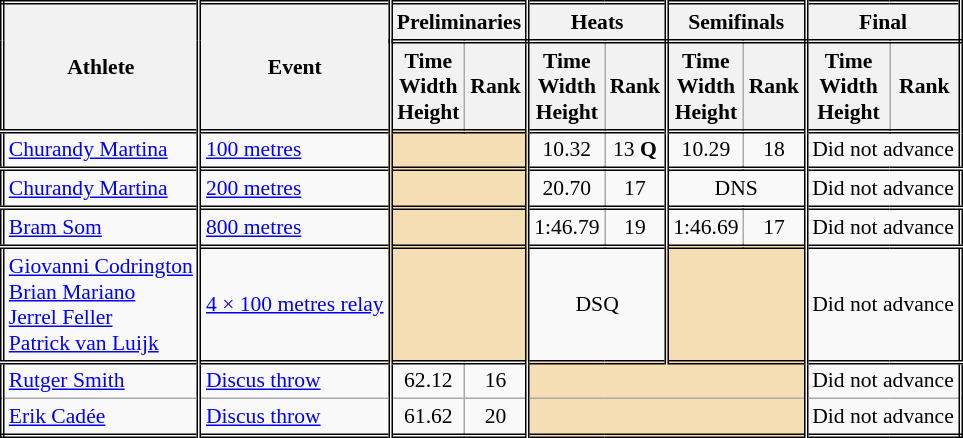<table class=wikitable style="font-size:90%; border: double;">
<tr>
<th rowspan="2" style="border-right:double">Athlete</th>
<th rowspan="2" style="border-right:double">Event</th>
<th colspan="2" style="border-right:double; border-bottom:double;">Preliminaries</th>
<th colspan="2" style="border-right:double; border-bottom:double;">Heats</th>
<th colspan="2" style="border-right:double; border-bottom:double;">Semifinals</th>
<th colspan="2" style="border-right:double; border-bottom:double;">Final</th>
</tr>
<tr>
<th>Time<br>Width<br>Height</th>
<th style="border-right:double">Rank</th>
<th>Time<br>Width<br>Height</th>
<th style="border-right:double">Rank</th>
<th>Time<br>Width<br>Height</th>
<th style="border-right:double">Rank</th>
<th>Time<br>Width<br>Height</th>
<th style="border-right:double">Rank</th>
</tr>
<tr style="border-top: double;">
<td style="border-right:double"><a href='#'>Churandy Martina</a></td>
<td style="border-right:double"><a href='#'>100 metres</a></td>
<td style="border-right:double" colspan= 2 bgcolor="wheat"></td>
<td align=center>10.32</td>
<td align=center style="border-right:double">13 <strong>Q</strong></td>
<td align=center>10.29</td>
<td align=center style="border-right:double">18</td>
<td colspan="2" align=center>Did not advance</td>
</tr>
<tr style="border-top: double;">
<td style="border-right:double"><a href='#'>Churandy Martina</a></td>
<td style="border-right:double"><a href='#'>200 metres</a></td>
<td style="border-right:double" colspan= 2 bgcolor="wheat"></td>
<td align=center>20.70</td>
<td align=center style="border-right:double">17</td>
<td align=center colspan=2 style="border-right:double">DNS</td>
<td colspan="2" align=center>Did not advance</td>
</tr>
<tr style="border-top: double;">
<td style="border-right:double"><a href='#'>Bram Som</a></td>
<td style="border-right:double"><a href='#'>800 metres</a></td>
<td style="border-right:double" colspan= 2 bgcolor="wheat"></td>
<td align=center>1:46.79</td>
<td align=center style="border-right:double">19</td>
<td align=center>1:46.69</td>
<td align=center style="border-right:double">17</td>
<td colspan="2" align=center>Did not advance</td>
</tr>
<tr style="border-top: double;">
<td style="border-right:double"><a href='#'>Giovanni Codrington</a><br><a href='#'>Brian Mariano</a><br><a href='#'>Jerrel Feller</a><br><a href='#'>Patrick van Luijk</a><br></td>
<td style="border-right:double"><a href='#'>4 × 100 metres relay</a></td>
<td style="border-right:double" colspan= 2 bgcolor="wheat"></td>
<td align=center colspan=2 style="border-right:double">DSQ</td>
<td style="border-right:double" colspan= 2 bgcolor="wheat"></td>
<td colspan="2" align=center>Did not advance</td>
</tr>
<tr style="border-top: double;">
<td style="border-right:double"><a href='#'>Rutger Smith</a></td>
<td style="border-right:double"><a href='#'>Discus throw</a></td>
<td align=center>62.12</td>
<td align=center style="border-right:double">16</td>
<td style="border-right:double" colspan= 4 bgcolor="wheat"></td>
<td colspan="2" align=center>Did not advance</td>
</tr>
<tr>
<td style="border-right:double"><a href='#'>Erik Cadée</a></td>
<td style="border-right:double"><a href='#'>Discus throw</a></td>
<td align=center>61.62</td>
<td align=center style="border-right:double">20</td>
<td style="border-right:double" colspan= 4 bgcolor="wheat"></td>
<td colspan="2" align=center>Did not advance</td>
</tr>
</table>
